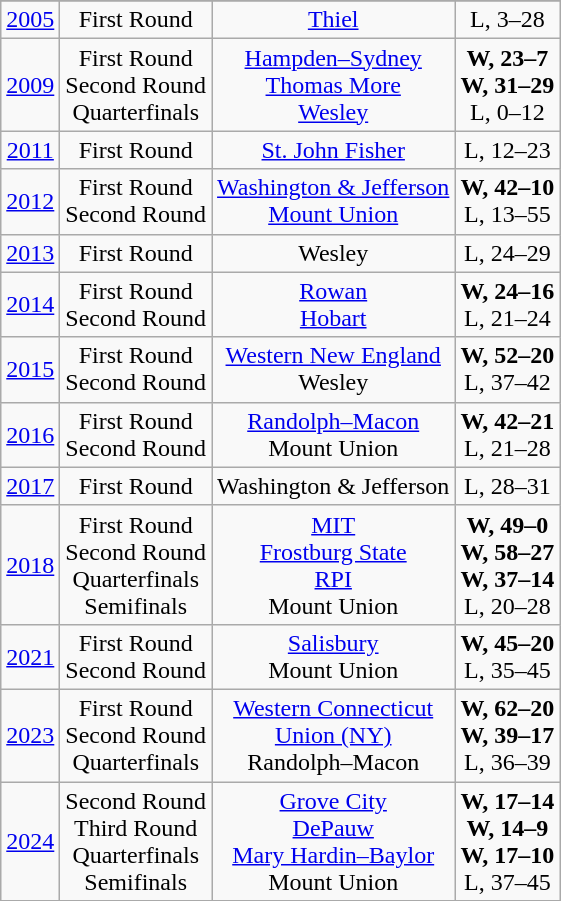<table class="wikitable">
<tr>
</tr>
<tr align="center">
<td><a href='#'>2005</a></td>
<td>First Round</td>
<td><a href='#'>Thiel</a></td>
<td>L, 3–28</td>
</tr>
<tr align="center">
<td><a href='#'>2009</a></td>
<td>First Round<br>Second Round<br>Quarterfinals</td>
<td><a href='#'>Hampden–Sydney</a><br><a href='#'>Thomas More</a><br><a href='#'>Wesley</a></td>
<td><strong>W, 23–7</strong><br><strong>W, 31–29</strong><br>L, 0–12</td>
</tr>
<tr align="center">
<td><a href='#'>2011</a></td>
<td>First Round</td>
<td><a href='#'>St. John Fisher</a></td>
<td>L, 12–23</td>
</tr>
<tr align="center">
<td><a href='#'>2012</a></td>
<td>First Round<br>Second Round</td>
<td><a href='#'>Washington & Jefferson</a><br><a href='#'>Mount Union</a></td>
<td><strong>W, 42–10</strong><br>L, 13–55</td>
</tr>
<tr align="center">
<td><a href='#'>2013</a></td>
<td>First Round</td>
<td>Wesley</td>
<td>L, 24–29</td>
</tr>
<tr align="center">
<td><a href='#'>2014</a></td>
<td>First Round<br>Second Round</td>
<td><a href='#'>Rowan</a><br><a href='#'>Hobart</a></td>
<td><strong>W, 24–16</strong><br>L, 21–24</td>
</tr>
<tr align="center">
<td><a href='#'>2015</a></td>
<td>First Round<br>Second Round</td>
<td><a href='#'>Western New England</a><br>Wesley</td>
<td><strong>W, 52–20</strong><br>L, 37–42</td>
</tr>
<tr align="center">
<td><a href='#'>2016</a></td>
<td>First Round<br>Second Round</td>
<td><a href='#'>Randolph–Macon</a><br>Mount Union</td>
<td><strong>W, 42–21</strong><br>L, 21–28</td>
</tr>
<tr align="center">
<td><a href='#'>2017</a></td>
<td>First Round</td>
<td>Washington & Jefferson</td>
<td>L, 28–31</td>
</tr>
<tr align="center">
<td><a href='#'>2018</a></td>
<td>First Round<br>Second Round<br>Quarterfinals<br>Semifinals</td>
<td><a href='#'>MIT</a><br><a href='#'>Frostburg State</a><br><a href='#'>RPI</a><br>Mount Union</td>
<td><strong>W, 49–0</strong><br><strong>W, 58–27</strong><br><strong>W, 37–14</strong><br>L, 20–28</td>
</tr>
<tr align="center">
<td><a href='#'>2021</a></td>
<td>First Round<br>Second Round</td>
<td><a href='#'>Salisbury</a><br>Mount Union</td>
<td><strong>W, 45–20</strong><br>L, 35–45</td>
</tr>
<tr align="center">
<td><a href='#'>2023</a></td>
<td>First Round<br>Second Round<br>Quarterfinals</td>
<td><a href='#'>Western Connecticut</a><br><a href='#'>Union (NY)</a><br>Randolph–Macon</td>
<td><strong>W, 62–20</strong><br><strong>W, 39–17</strong><br>L, 36–39</td>
</tr>
<tr align="center">
<td><a href='#'>2024</a></td>
<td>Second Round<br>Third Round<br>Quarterfinals<br>Semifinals</td>
<td><a href='#'>Grove City</a><br><a href='#'>DePauw</a><br><a href='#'>Mary Hardin–Baylor</a><br>Mount Union</td>
<td><strong>W, 17–14</strong><br><strong>W, 14–9</strong><br><strong>W, 17–10</strong><br>L, 37–45</td>
</tr>
</table>
